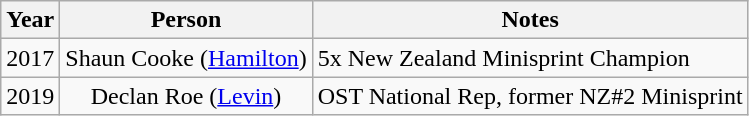<table class="wikitable">
<tr align=center>
<th>Year</th>
<th>Person</th>
<th>Notes</th>
</tr>
<tr>
<td align=center>2017</td>
<td align=center>Shaun Cooke (<a href='#'>Hamilton</a>)</td>
<td>5x New Zealand Minisprint Champion</td>
</tr>
<tr>
<td align=center>2019</td>
<td align=center>Declan Roe (<a href='#'>Levin</a>)</td>
<td>OST National Rep, former NZ#2 Minisprint</td>
</tr>
</table>
